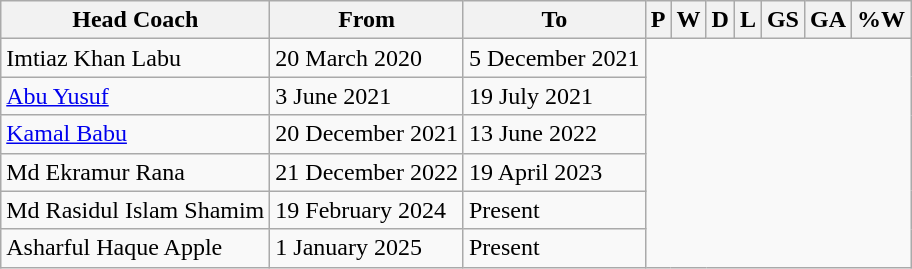<table class="wikitable sortable" style="text-align:center">
<tr>
<th>Head Coach</th>
<th class="unsortable">From</th>
<th class="unsortable">To</th>
<th abbr="1">P</th>
<th abbr="0">W</th>
<th abbr="0">D</th>
<th abbr="1">L</th>
<th abbr="0">GS</th>
<th abbr="1">GA</th>
<th abbr="00">%W</th>
</tr>
<tr>
<td align=left> Imtiaz Khan Labu</td>
<td align=left>20 March 2020</td>
<td align=left>5 December 2021<br></td>
</tr>
<tr>
<td align=left> <a href='#'>Abu Yusuf</a></td>
<td align=left>3 June 2021</td>
<td align=left>19 July 2021<br></td>
</tr>
<tr>
<td align=left> <a href='#'>Kamal Babu</a></td>
<td align=left>20 December 2021</td>
<td align=left>13 June 2022<br></td>
</tr>
<tr>
<td align=left> Md Ekramur Rana</td>
<td align=left>21 December 2022</td>
<td align=left>19 April 2023<br></td>
</tr>
<tr>
<td align=left> Md Rasidul Islam Shamim</td>
<td align=left>19 February 2024</td>
<td align=left>Present<br></td>
</tr>
<tr>
<td align=left> Asharful Haque Apple</td>
<td align=left>1 January 2025</td>
<td align=left>Present<br></td>
</tr>
</table>
